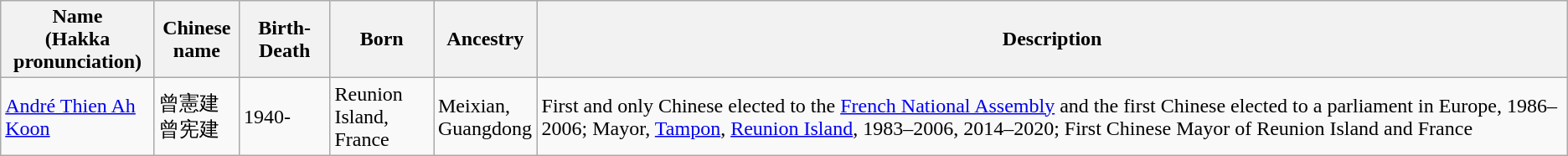<table class="wikitable">
<tr>
<th width="115">Name<br>(Hakka pronunciation)</th>
<th width="60">Chinese name</th>
<th width="65">Birth-Death</th>
<th width="75">Born</th>
<th width="75">Ancestry</th>
<th>Description</th>
</tr>
<tr>
<td><a href='#'>André Thien Ah Koon</a></td>
<td>曾憲建<br>曾宪建</td>
<td>1940-</td>
<td>Reunion Island, France</td>
<td>Meixian, Guangdong</td>
<td>First and only Chinese elected to the <a href='#'>French National Assembly</a> and the first Chinese elected to a parliament in Europe, 1986–2006; Mayor, <a href='#'>Tampon</a>, <a href='#'>Reunion Island</a>, 1983–2006, 2014–2020; First Chinese Mayor of Reunion Island and France</td>
</tr>
</table>
